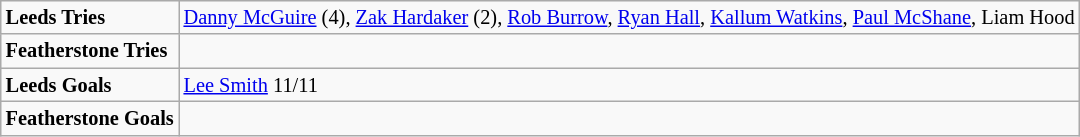<table class="wikitable" style="font-size:85%;">
<tr>
<td><strong>Leeds Tries</strong></td>
<td><a href='#'>Danny McGuire</a> (4), <a href='#'>Zak Hardaker</a> (2), <a href='#'>Rob Burrow</a>, <a href='#'>Ryan Hall</a>, <a href='#'>Kallum Watkins</a>, <a href='#'>Paul McShane</a>, Liam Hood</td>
</tr>
<tr>
<td><strong> Featherstone Tries</strong></td>
<td></td>
</tr>
<tr>
<td><strong>Leeds Goals</strong></td>
<td><a href='#'>Lee Smith</a> 11/11</td>
</tr>
<tr>
<td><strong> Featherstone Goals</strong></td>
<td></td>
</tr>
</table>
